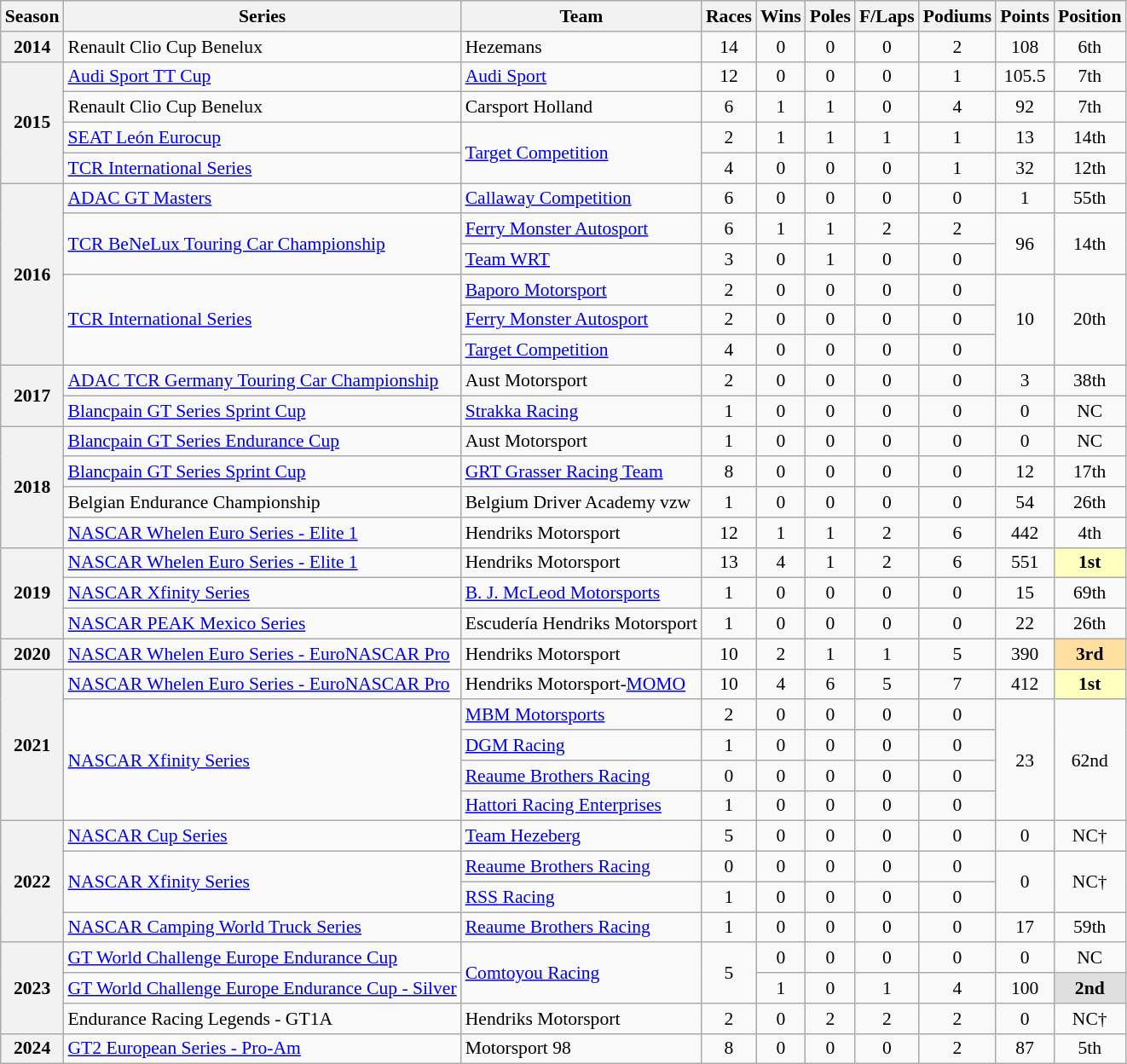<table class="wikitable" style="font-size: 90%; text-align:center">
<tr>
<th>Season</th>
<th>Series</th>
<th>Team</th>
<th>Races</th>
<th>Wins</th>
<th>Poles</th>
<th>F/Laps</th>
<th>Podiums</th>
<th>Points</th>
<th>Position</th>
</tr>
<tr>
<th>2014</th>
<td align=left>Renault Clio Cup Benelux</td>
<td align=left>Hezemans</td>
<td>14</td>
<td>0</td>
<td>0</td>
<td>0</td>
<td>2</td>
<td>108</td>
<td>6th</td>
</tr>
<tr>
<th rowspan="4">2015</th>
<td align=left><a href='#'>Audi Sport TT Cup</a></td>
<td align=left><a href='#'>Audi Sport</a></td>
<td>12</td>
<td>0</td>
<td>0</td>
<td>0</td>
<td>1</td>
<td>105.5</td>
<td>7th</td>
</tr>
<tr>
<td align=left>Renault Clio Cup Benelux</td>
<td align=left>Carsport Holland</td>
<td>6</td>
<td>1</td>
<td>1</td>
<td>0</td>
<td>4</td>
<td>92</td>
<td>7th</td>
</tr>
<tr>
<td align=left><a href='#'>SEAT León Eurocup</a></td>
<td rowspan="2" align=left><a href='#'>Target Competition</a></td>
<td>2</td>
<td>1</td>
<td>1</td>
<td>1</td>
<td>1</td>
<td>13</td>
<td>14th</td>
</tr>
<tr>
<td align=left><a href='#'>TCR International Series</a></td>
<td>4</td>
<td>0</td>
<td>0</td>
<td>0</td>
<td>1</td>
<td>32</td>
<td>12th</td>
</tr>
<tr>
<th rowspan="6">2016</th>
<td align=left><a href='#'>ADAC GT Masters</a></td>
<td align=left><a href='#'>Callaway Competition</a></td>
<td>6</td>
<td>0</td>
<td>0</td>
<td>0</td>
<td>0</td>
<td>1</td>
<td>55th</td>
</tr>
<tr>
<td rowspan="2" align=left><a href='#'>TCR BeNeLux Touring Car Championship</a></td>
<td align=left><a href='#'>Ferry Monster Autosport</a></td>
<td>6</td>
<td>1</td>
<td>1</td>
<td>2</td>
<td>2</td>
<td rowspan="2">96</td>
<td rowspan="2">14th</td>
</tr>
<tr>
<td align=left><a href='#'>Team WRT</a></td>
<td>3</td>
<td>0</td>
<td>1</td>
<td>0</td>
<td>0</td>
</tr>
<tr>
<td rowspan="3" align=left><a href='#'>TCR International Series</a></td>
<td align=left><a href='#'>Baporo Motorsport</a></td>
<td>2</td>
<td>0</td>
<td>0</td>
<td>0</td>
<td>0</td>
<td rowspan="3">10</td>
<td rowspan="3">20th</td>
</tr>
<tr>
<td align=left><a href='#'>Ferry Monster Autosport</a></td>
<td>2</td>
<td>0</td>
<td>0</td>
<td>0</td>
<td>0</td>
</tr>
<tr>
<td align=left><a href='#'>Target Competition</a></td>
<td>4</td>
<td>0</td>
<td>0</td>
<td>0</td>
<td>0</td>
</tr>
<tr>
<th rowspan="2">2017</th>
<td align=left><a href='#'>ADAC TCR Germany Touring Car Championship</a></td>
<td align=left>Aust Motorsport</td>
<td>2</td>
<td>0</td>
<td>0</td>
<td>0</td>
<td>0</td>
<td>3</td>
<td>38th</td>
</tr>
<tr>
<td align=left><a href='#'>Blancpain GT Series Sprint Cup</a></td>
<td align=left><a href='#'>Strakka Racing</a></td>
<td>1</td>
<td>0</td>
<td>0</td>
<td>0</td>
<td>0</td>
<td>0</td>
<td>NC</td>
</tr>
<tr>
<th rowspan="4">2018</th>
<td align=left><a href='#'>Blancpain GT Series Endurance Cup</a></td>
<td align=left>Aust Motorsport</td>
<td>1</td>
<td>0</td>
<td>0</td>
<td>0</td>
<td>0</td>
<td>0</td>
<td>NC</td>
</tr>
<tr>
<td align=left><a href='#'>Blancpain GT Series Sprint Cup</a></td>
<td align=left><a href='#'>GRT Grasser Racing Team</a></td>
<td>8</td>
<td>0</td>
<td>0</td>
<td>0</td>
<td>0</td>
<td>12</td>
<td>17th</td>
</tr>
<tr>
<td align=left>Belgian Endurance Championship</td>
<td align=left>Belgium Driver Academy vzw</td>
<td>1</td>
<td>0</td>
<td>0</td>
<td>0</td>
<td>0</td>
<td>54</td>
<td>26th</td>
</tr>
<tr>
<td align=left><a href='#'>NASCAR Whelen Euro Series - Elite 1</a></td>
<td align=left>Hendriks Motorsport</td>
<td>12</td>
<td>1</td>
<td>1</td>
<td>2</td>
<td>6</td>
<td>442</td>
<td>4th</td>
</tr>
<tr>
<th rowspan="3">2019</th>
<td align=left><a href='#'>NASCAR Whelen Euro Series - Elite 1</a></td>
<td align=left>Hendriks Motorsport</td>
<td>13</td>
<td>4</td>
<td>1</td>
<td>2</td>
<td>6</td>
<td>551</td>
<td style="background-color:#FFFFBF"><strong>1st</strong></td>
</tr>
<tr>
<td align=left><a href='#'>NASCAR Xfinity Series</a></td>
<td align=left><a href='#'>B. J. McLeod Motorsports</a></td>
<td>1</td>
<td>0</td>
<td>0</td>
<td>0</td>
<td>0</td>
<td>15</td>
<td>69th</td>
</tr>
<tr>
<td align=left><a href='#'>NASCAR PEAK Mexico Series</a></td>
<td align=left>Escudería Hendriks Motorsport</td>
<td>1</td>
<td>0</td>
<td>0</td>
<td>0</td>
<td>0</td>
<td>22</td>
<td>26th</td>
</tr>
<tr>
<th>2020</th>
<td align=left><a href='#'>NASCAR Whelen Euro Series - EuroNASCAR Pro</a></td>
<td align=left>Hendriks Motorsport</td>
<td>10</td>
<td>2</td>
<td>1</td>
<td>1</td>
<td>5</td>
<td>390</td>
<td style="background-color:#FFDF9F"><strong>3rd</strong></td>
</tr>
<tr>
<th rowspan="5">2021</th>
<td align=left><a href='#'>NASCAR Whelen Euro Series - EuroNASCAR Pro</a></td>
<td align=left>Hendriks Motorsport-<a href='#'>MOMO</a></td>
<td>10</td>
<td>4</td>
<td>6</td>
<td>5</td>
<td>7</td>
<td>412</td>
<td style="background-color:#FFFFBF"><strong>1st</strong></td>
</tr>
<tr>
<td rowspan="4" align=left><a href='#'>NASCAR Xfinity Series</a></td>
<td align=left><a href='#'>MBM Motorsports</a></td>
<td>2</td>
<td>0</td>
<td>0</td>
<td>0</td>
<td>0</td>
<td rowspan="4">23</td>
<td rowspan="4">62nd</td>
</tr>
<tr>
<td align=left><a href='#'>DGM Racing</a></td>
<td>1</td>
<td>0</td>
<td>0</td>
<td>0</td>
<td>0</td>
</tr>
<tr>
<td align=left><a href='#'>Reaume Brothers Racing</a></td>
<td>0</td>
<td>0</td>
<td>0</td>
<td>0</td>
<td>0</td>
</tr>
<tr>
<td align=left><a href='#'>Hattori Racing Enterprises</a></td>
<td>1</td>
<td>0</td>
<td>0</td>
<td>0</td>
<td>0</td>
</tr>
<tr>
<th rowspan="4">2022</th>
<td align=left><a href='#'>NASCAR Cup Series</a></td>
<td align=left><a href='#'>Team Hezeberg</a></td>
<td>5</td>
<td>0</td>
<td>0</td>
<td>0</td>
<td>0</td>
<td>0</td>
<td>NC†</td>
</tr>
<tr>
<td rowspan="2" align=left><a href='#'>NASCAR Xfinity Series</a></td>
<td align=left><a href='#'>Reaume Brothers Racing</a></td>
<td>0</td>
<td>0</td>
<td>0</td>
<td>0</td>
<td>0</td>
<td rowspan="2">0</td>
<td rowspan="2">NC†</td>
</tr>
<tr>
<td align=left><a href='#'>RSS Racing</a></td>
<td>1</td>
<td>0</td>
<td>0</td>
<td>0</td>
<td>0</td>
</tr>
<tr>
<td align=left><a href='#'>NASCAR Camping World Truck Series</a></td>
<td align=left><a href='#'>Reaume Brothers Racing</a></td>
<td>1</td>
<td>0</td>
<td>0</td>
<td>0</td>
<td>0</td>
<td>17</td>
<td>59th</td>
</tr>
<tr>
<th rowspan="3">2023</th>
<td align=left><a href='#'>GT World Challenge Europe Endurance Cup</a></td>
<td rowspan="2" align="left"><a href='#'>Comtoyou Racing</a></td>
<td rowspan="2">5</td>
<td>0</td>
<td>0</td>
<td>0</td>
<td>0</td>
<td>0</td>
<td>NC</td>
</tr>
<tr>
<td align=left><a href='#'>GT World Challenge Europe Endurance Cup - Silver</a></td>
<td>1</td>
<td>0</td>
<td>1</td>
<td>4</td>
<td>100</td>
<td style="background-color:#DFDFDF"><strong>2nd</strong></td>
</tr>
<tr>
<td align=left>Endurance Racing Legends - GT1A</td>
<td align=left>Hendriks Motorsport</td>
<td>2</td>
<td>0</td>
<td>2</td>
<td>2</td>
<td>2</td>
<td>0</td>
<td>NC†</td>
</tr>
<tr>
<th>2024</th>
<td align=left><a href='#'>GT2 European Series - Pro-Am</a></td>
<td align=left>Motorsport 98</td>
<td>8</td>
<td>0</td>
<td>0</td>
<td>0</td>
<td>2</td>
<td>87</td>
<td>5th</td>
</tr>
</table>
